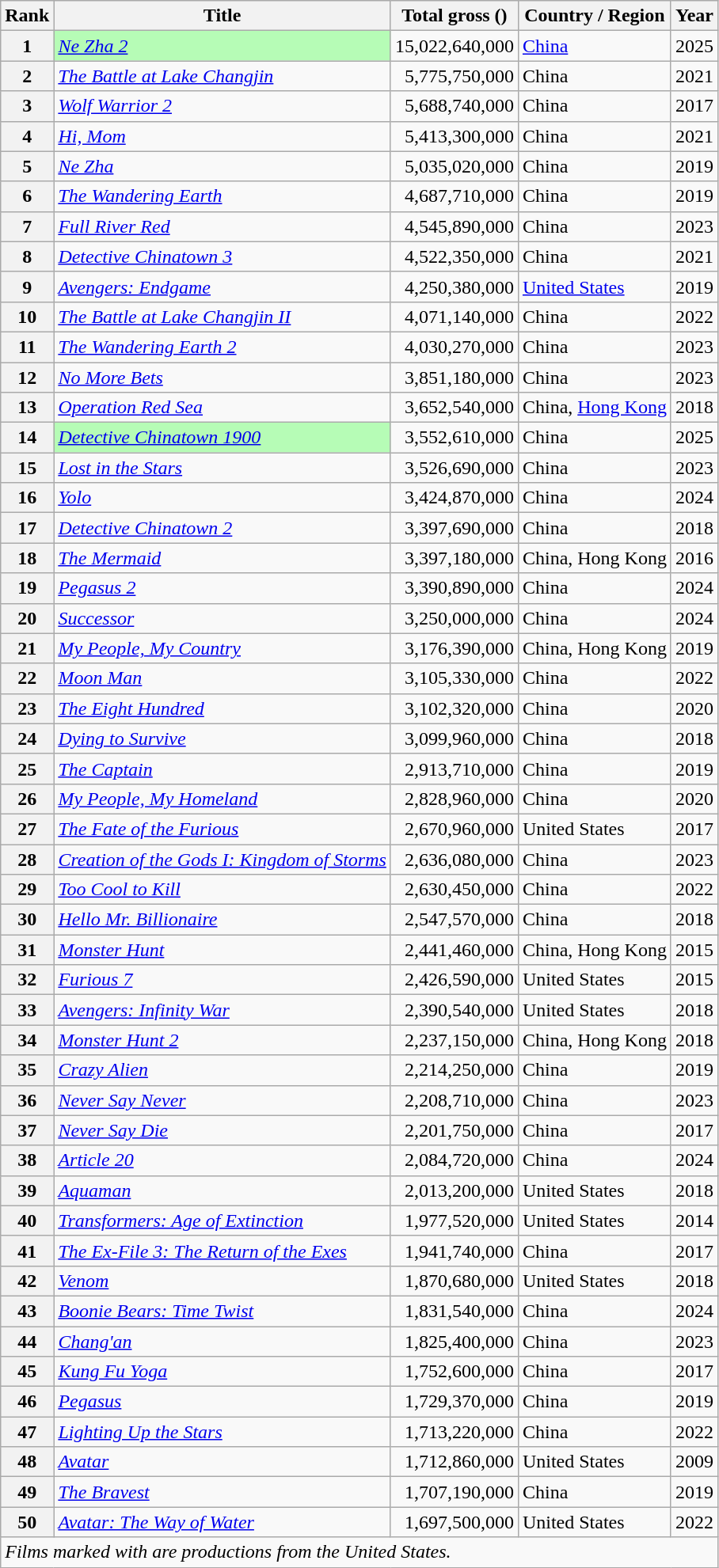<table class="wikitable sortable">
<tr>
<th>Rank</th>
<th>Title</th>
<th>Total gross ()</th>
<th>Country / Region</th>
<th>Year</th>
</tr>
<tr>
<th>1</th>
<td style="background:#b6fcb6;"><em><a href='#'>Ne Zha 2</a></em></td>
<td style="text-align:right">15,022,640,000</td>
<td><a href='#'>China</a></td>
<td>2025</td>
</tr>
<tr>
<th>2</th>
<td scope="row"><em><a href='#'>The Battle at Lake Changjin</a></em></td>
<td style="text-align:right">5,775,750,000</td>
<td>China</td>
<td>2021</td>
</tr>
<tr>
<th>3</th>
<td scope="row"><em><a href='#'>Wolf Warrior 2</a></em></td>
<td style="text-align:right">5,688,740,000</td>
<td>China</td>
<td>2017</td>
</tr>
<tr>
<th>4</th>
<td scope="row"><em><a href='#'>Hi, Mom</a></em></td>
<td style="text-align:right">5,413,300,000</td>
<td>China</td>
<td>2021</td>
</tr>
<tr>
<th>5</th>
<td scope="row"><em><a href='#'>Ne Zha</a></em></td>
<td style="text-align:right">5,035,020,000</td>
<td>China</td>
<td>2019</td>
</tr>
<tr>
<th>6</th>
<td scope="row"><em><a href='#'>The Wandering Earth</a></em></td>
<td style="text-align:right">4,687,710,000</td>
<td>China</td>
<td>2019</td>
</tr>
<tr>
<th>7</th>
<td scope="row"><em><a href='#'>Full River Red</a></em></td>
<td style="text-align:right">4,545,890,000</td>
<td>China</td>
<td>2023</td>
</tr>
<tr>
<th>8</th>
<td scope="row"><em><a href='#'>Detective Chinatown 3</a></em></td>
<td style="text-align:right">4,522,350,000</td>
<td>China</td>
<td>2021</td>
</tr>
<tr>
<th>9</th>
<td scope="row"><em><a href='#'>Avengers: Endgame</a></em></td>
<td style="text-align:right">4,250,380,000</td>
<td><a href='#'>United States</a> </td>
<td>2019</td>
</tr>
<tr>
<th>10</th>
<td scope="row"><em><a href='#'>The Battle at Lake Changjin II</a></em></td>
<td style="text-align:right">4,071,140,000</td>
<td>China</td>
<td>2022</td>
</tr>
<tr>
<th>11</th>
<td scope="row"><em><a href='#'>The Wandering Earth 2</a></em></td>
<td style="text-align:right">4,030,270,000</td>
<td>China</td>
<td>2023</td>
</tr>
<tr>
<th>12</th>
<td scope="row"><em><a href='#'>No More Bets</a></em></td>
<td style="text-align:right">3,851,180,000</td>
<td>China</td>
<td>2023</td>
</tr>
<tr>
<th>13</th>
<td scope="row"><em><a href='#'>Operation Red Sea</a></em></td>
<td style="text-align:right">3,652,540,000</td>
<td>China, <a href='#'>Hong Kong</a></td>
<td>2018</td>
</tr>
<tr>
<th>14</th>
<td style="background:#b6fcb6;"><em><a href='#'>Detective Chinatown 1900</a></em></td>
<td style="text-align:right">3,552,610,000</td>
<td>China</td>
<td>2025</td>
</tr>
<tr>
<th>15</th>
<td><a href='#'><em>Lost in the Stars</em></a></td>
<td style="text-align:right">3,526,690,000</td>
<td>China</td>
<td>2023</td>
</tr>
<tr>
<th>16</th>
<td scope="row"><em><a href='#'>Yolo</a></em></td>
<td style="text-align:right">3,424,870,000</td>
<td>China</td>
<td>2024</td>
</tr>
<tr>
<th>17</th>
<td scope="row"><em><a href='#'>Detective Chinatown 2</a></em></td>
<td style="text-align:right">3,397,690,000</td>
<td>China</td>
<td>2018</td>
</tr>
<tr>
<th>18</th>
<td scope="row"><em><a href='#'>The Mermaid</a></em></td>
<td style="text-align:right">3,397,180,000</td>
<td>China, Hong Kong</td>
<td>2016</td>
</tr>
<tr>
<th>19</th>
<td scope="row"><em><a href='#'>Pegasus 2</a></em></td>
<td style="text-align:right">3,390,890,000</td>
<td>China</td>
<td>2024</td>
</tr>
<tr>
<th>20</th>
<td scope="row"><em><a href='#'>Successor</a></em></td>
<td style="text-align:right">3,250,000,000</td>
<td>China</td>
<td>2024</td>
</tr>
<tr>
<th>21</th>
<td scope="row"><em><a href='#'>My People, My Country</a></em></td>
<td style="text-align:right">3,176,390,000</td>
<td>China, Hong Kong</td>
<td>2019</td>
</tr>
<tr>
<th>22</th>
<td scope="row"><em><a href='#'>Moon Man</a></em></td>
<td style="text-align:right">3,105,330,000</td>
<td>China</td>
<td>2022</td>
</tr>
<tr>
<th>23</th>
<td scope="row"><em><a href='#'>The Eight Hundred</a></em></td>
<td style="text-align:right">3,102,320,000</td>
<td>China</td>
<td>2020</td>
</tr>
<tr>
<th>24</th>
<td scope="row"><em><a href='#'>Dying to Survive</a></em></td>
<td style="text-align:right">3,099,960,000</td>
<td>China</td>
<td>2018</td>
</tr>
<tr>
<th>25</th>
<td scope="row"><em><a href='#'>The Captain</a></em></td>
<td style="text-align:right">2,913,710,000</td>
<td>China</td>
<td>2019</td>
</tr>
<tr>
<th>26</th>
<td scope="row"><em><a href='#'>My People, My Homeland</a></em></td>
<td style="text-align:right">2,828,960,000</td>
<td>China</td>
<td>2020</td>
</tr>
<tr>
<th>27</th>
<td scope="row"><em><a href='#'>The Fate of the Furious</a></em></td>
<td style="text-align:right">2,670,960,000</td>
<td>United States </td>
<td>2017</td>
</tr>
<tr>
<th>28</th>
<td scope="row"><em><a href='#'>Creation of the Gods I: Kingdom of Storms</a></em></td>
<td style="text-align:right">2,636,080,000</td>
<td>China</td>
<td>2023</td>
</tr>
<tr>
<th>29</th>
<td scope="row"><em><a href='#'>Too Cool to Kill</a></em></td>
<td style="text-align:right">2,630,450,000</td>
<td>China</td>
<td>2022</td>
</tr>
<tr>
<th>30</th>
<td scope="row"><em><a href='#'>Hello Mr. Billionaire</a></em></td>
<td style="text-align:right">2,547,570,000</td>
<td>China</td>
<td>2018</td>
</tr>
<tr>
<th>31</th>
<td scope="row"><em><a href='#'>Monster Hunt</a></em></td>
<td style="text-align:right">2,441,460,000</td>
<td>China, Hong Kong</td>
<td>2015</td>
</tr>
<tr>
<th>32</th>
<td scope="row"><em><a href='#'>Furious 7</a></em></td>
<td style="text-align:right">2,426,590,000</td>
<td>United States </td>
<td>2015</td>
</tr>
<tr>
<th>33</th>
<td scope="row"><em><a href='#'>Avengers: Infinity War</a></em></td>
<td style="text-align:right">2,390,540,000</td>
<td>United States </td>
<td>2018</td>
</tr>
<tr>
<th>34</th>
<td scope="row"><em><a href='#'>Monster Hunt 2</a></em></td>
<td style="text-align:right">2,237,150,000</td>
<td>China, Hong Kong</td>
<td>2018</td>
</tr>
<tr>
<th>35</th>
<td scope="row"><em><a href='#'>Crazy Alien</a></em></td>
<td style="text-align:right">2,214,250,000</td>
<td>China</td>
<td>2019</td>
</tr>
<tr>
<th>36</th>
<td><em><a href='#'>Never Say Never</a></em></td>
<td style="text-align:right">2,208,710,000</td>
<td>China</td>
<td>2023</td>
</tr>
<tr>
<th>37</th>
<td scope="row"><em><a href='#'>Never Say Die</a></em></td>
<td style="text-align:right">2,201,750,000</td>
<td>China</td>
<td>2017</td>
</tr>
<tr>
<th>38</th>
<td scope="row"><em><a href='#'>Article 20</a></em></td>
<td style="text-align:right">2,084,720,000</td>
<td>China</td>
<td>2024</td>
</tr>
<tr>
<th>39</th>
<td scope="row"><em><a href='#'>Aquaman</a></em></td>
<td style="text-align:right">2,013,200,000</td>
<td>United States </td>
<td>2018</td>
</tr>
<tr>
<th>40</th>
<td scope="row"><em><a href='#'>Transformers: Age of Extinction</a></em></td>
<td style="text-align:right">1,977,520,000</td>
<td>United States </td>
<td>2014</td>
</tr>
<tr>
<th>41</th>
<td scope="row"><em><a href='#'>The Ex-File 3: The Return of the Exes</a></em></td>
<td style="text-align:right">1,941,740,000</td>
<td>China</td>
<td>2017</td>
</tr>
<tr>
<th>42</th>
<td scope="row"><em><a href='#'>Venom</a></em></td>
<td style="text-align:right">1,870,680,000</td>
<td>United States </td>
<td>2018</td>
</tr>
<tr>
<th>43</th>
<td scope="row"><em><a href='#'>Boonie Bears: Time Twist</a></em></td>
<td style="text-align:right">1,831,540,000</td>
<td>China</td>
<td>2024</td>
</tr>
<tr>
<th>44</th>
<td scope="row"><em><a href='#'>Chang'an</a></em></td>
<td style="text-align:right">1,825,400,000</td>
<td>China</td>
<td>2023</td>
</tr>
<tr>
<th>45</th>
<td scope="row"><em><a href='#'>Kung Fu Yoga</a></em></td>
<td style="text-align:right">1,752,600,000</td>
<td>China</td>
<td>2017</td>
</tr>
<tr>
<th>46</th>
<td scope="row"><em><a href='#'>Pegasus</a></em></td>
<td style="text-align:right">1,729,370,000</td>
<td>China</td>
<td>2019</td>
</tr>
<tr>
<th>47</th>
<td scope="row"><em><a href='#'>Lighting Up the Stars</a></em></td>
<td style="text-align:right">1,713,220,000</td>
<td>China</td>
<td>2022</td>
</tr>
<tr>
<th>48</th>
<td><a href='#'><em>Avatar</em></a></td>
<td style="text-align:right">1,712,860,000</td>
<td>United States </td>
<td>2009</td>
</tr>
<tr>
<th>49</th>
<td scope="row"><em><a href='#'>The Bravest</a></em></td>
<td style="text-align:right">1,707,190,000</td>
<td>China</td>
<td>2019</td>
</tr>
<tr>
<th>50</th>
<td scope="row"><em><a href='#'>Avatar: The Way of Water</a></em></td>
<td style="text-align:right">1,697,500,000</td>
<td>United States </td>
<td>2022</td>
</tr>
<tr>
<td colspan="5"><em>Films marked with  are productions from the United States.</em></td>
</tr>
</table>
